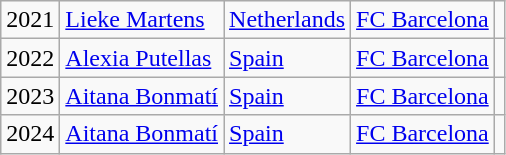<table class="wikitable">
<tr>
<td>2021</td>
<td><a href='#'>Lieke Martens</a></td>
<td><a href='#'>Netherlands</a></td>
<td><a href='#'>FC Barcelona</a></td>
<td></td>
</tr>
<tr>
<td>2022</td>
<td><a href='#'>Alexia Putellas</a></td>
<td><a href='#'>Spain</a></td>
<td><a href='#'>FC Barcelona</a></td>
<td></td>
</tr>
<tr>
<td>2023</td>
<td><a href='#'>Aitana Bonmatí</a></td>
<td><a href='#'>Spain</a></td>
<td><a href='#'>FC Barcelona</a></td>
<td></td>
</tr>
<tr>
<td>2024</td>
<td><a href='#'>Aitana Bonmatí</a></td>
<td><a href='#'>Spain</a></td>
<td><a href='#'>FC Barcelona</a></td>
<td></td>
</tr>
</table>
